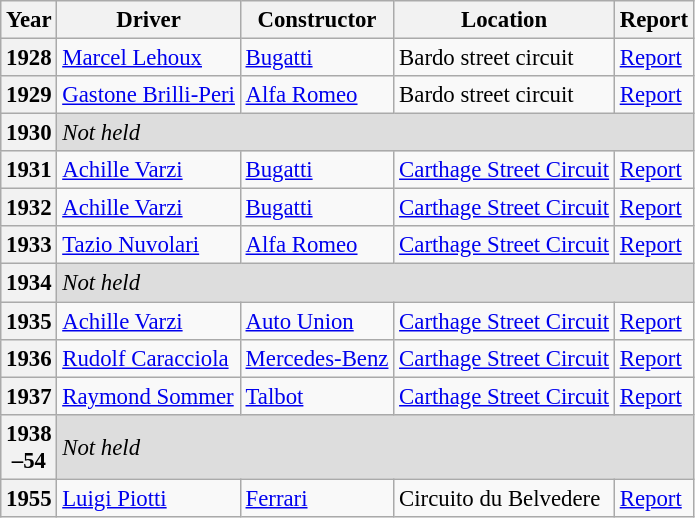<table class="wikitable" style="font-size: 95%;">
<tr>
<th>Year</th>
<th>Driver</th>
<th>Constructor</th>
<th>Location</th>
<th>Report</th>
</tr>
<tr>
<th>1928</th>
<td> <a href='#'>Marcel Lehoux</a></td>
<td><a href='#'>Bugatti</a></td>
<td>Bardo street circuit</td>
<td><a href='#'>Report</a></td>
</tr>
<tr>
<th>1929</th>
<td> <a href='#'>Gastone Brilli-Peri</a></td>
<td><a href='#'>Alfa Romeo</a></td>
<td>Bardo street circuit</td>
<td><a href='#'>Report</a></td>
</tr>
<tr style="background:#ddd;">
<th>1930</th>
<td COLSPAN=4><em>Not held</em></td>
</tr>
<tr>
<th>1931</th>
<td> <a href='#'>Achille Varzi</a></td>
<td><a href='#'>Bugatti</a></td>
<td><a href='#'>Carthage Street Circuit</a></td>
<td><a href='#'>Report</a></td>
</tr>
<tr>
<th>1932</th>
<td> <a href='#'>Achille Varzi</a></td>
<td><a href='#'>Bugatti</a></td>
<td><a href='#'>Carthage Street Circuit</a></td>
<td><a href='#'>Report</a></td>
</tr>
<tr>
<th>1933</th>
<td> <a href='#'>Tazio Nuvolari</a></td>
<td><a href='#'>Alfa Romeo</a></td>
<td><a href='#'>Carthage Street Circuit</a></td>
<td><a href='#'>Report</a></td>
</tr>
<tr style="background:#ddd;">
<th>1934</th>
<td COLSPAN=4><em>Not held</em></td>
</tr>
<tr>
<th>1935</th>
<td> <a href='#'>Achille Varzi</a></td>
<td><a href='#'>Auto Union</a></td>
<td><a href='#'>Carthage Street Circuit</a></td>
<td><a href='#'>Report</a></td>
</tr>
<tr>
<th>1936</th>
<td> <a href='#'>Rudolf Caracciola</a></td>
<td><a href='#'>Mercedes-Benz</a></td>
<td><a href='#'>Carthage Street Circuit</a></td>
<td><a href='#'>Report</a></td>
</tr>
<tr>
<th>1937</th>
<td> <a href='#'>Raymond Sommer</a></td>
<td><a href='#'>Talbot</a></td>
<td><a href='#'>Carthage Street Circuit</a></td>
<td><a href='#'>Report</a></td>
</tr>
<tr style="background:#ddd;">
<th>1938<br>–54</th>
<td COLSPAN=4><em>Not held</em></td>
</tr>
<tr>
<th>1955</th>
<td> <a href='#'>Luigi Piotti</a></td>
<td><a href='#'>Ferrari</a></td>
<td>Circuito du Belvedere</td>
<td><a href='#'>Report</a></td>
</tr>
</table>
